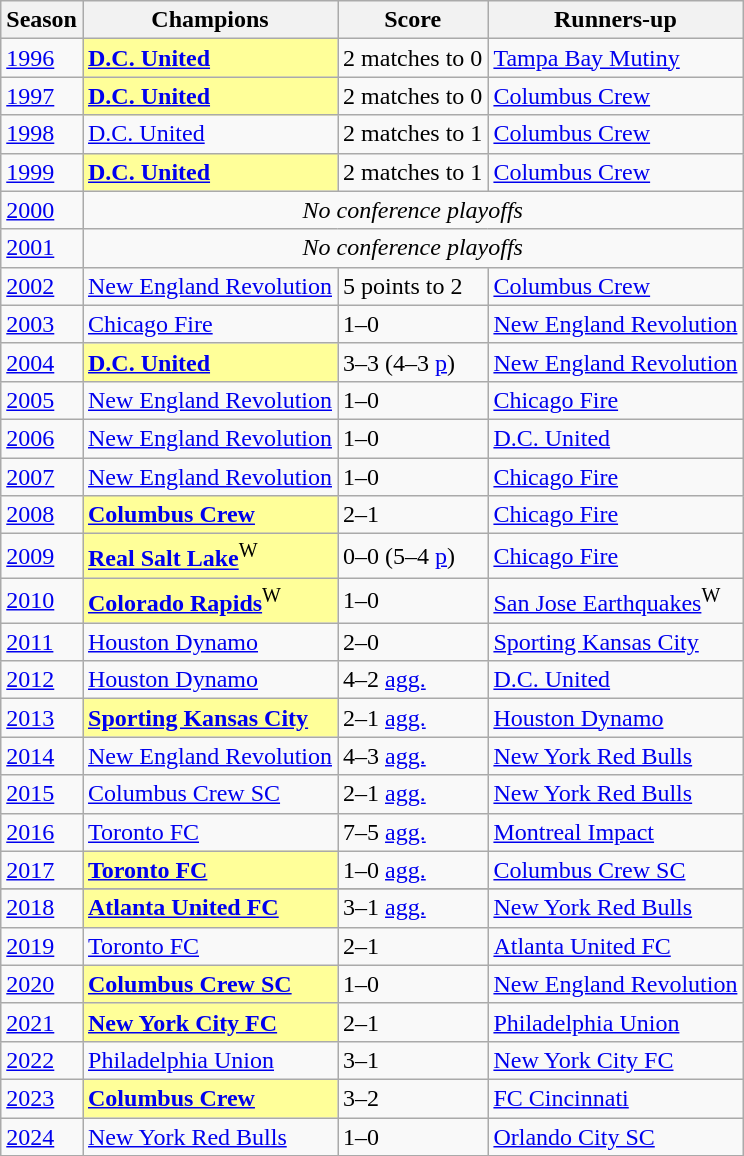<table class="wikitable sortable">
<tr>
<th>Season</th>
<th>Champions</th>
<th>Score</th>
<th>Runners-up</th>
</tr>
<tr>
<td><a href='#'>1996</a></td>
<td bgcolor=#FFFF99><strong><a href='#'>D.C. United</a></strong></td>
<td>2 matches to 0</td>
<td><a href='#'>Tampa Bay Mutiny</a></td>
</tr>
<tr>
<td><a href='#'>1997</a></td>
<td bgcolor=#FFFF99><strong><a href='#'>D.C. United</a></strong></td>
<td>2 matches to 0</td>
<td><a href='#'>Columbus Crew</a></td>
</tr>
<tr>
<td><a href='#'>1998</a></td>
<td><a href='#'>D.C. United</a></td>
<td>2 matches to 1</td>
<td><a href='#'>Columbus Crew</a></td>
</tr>
<tr>
<td><a href='#'>1999</a></td>
<td bgcolor=#FFFF99><strong><a href='#'>D.C. United</a></strong></td>
<td>2 matches to 1</td>
<td><a href='#'>Columbus Crew</a></td>
</tr>
<tr>
<td><a href='#'>2000</a></td>
<td colspan=3 align=center><em>No conference playoffs</em></td>
</tr>
<tr>
<td><a href='#'>2001</a></td>
<td colspan=3 align=center><em>No conference playoffs</em></td>
</tr>
<tr>
<td><a href='#'>2002</a></td>
<td><a href='#'>New England Revolution</a></td>
<td>5 points to 2</td>
<td><a href='#'>Columbus Crew</a></td>
</tr>
<tr>
<td><a href='#'>2003</a></td>
<td><a href='#'>Chicago Fire</a></td>
<td>1–0 </td>
<td><a href='#'>New England Revolution</a></td>
</tr>
<tr>
<td><a href='#'>2004</a></td>
<td bgcolor=#FFFF99><strong><a href='#'>D.C. United</a></strong></td>
<td>3–3 (4–3 <a href='#'>p</a>)</td>
<td><a href='#'>New England Revolution</a></td>
</tr>
<tr>
<td><a href='#'>2005</a></td>
<td><a href='#'>New England Revolution</a></td>
<td>1–0</td>
<td><a href='#'>Chicago Fire</a></td>
</tr>
<tr>
<td><a href='#'>2006</a></td>
<td><a href='#'>New England Revolution</a></td>
<td>1–0</td>
<td><a href='#'>D.C. United</a></td>
</tr>
<tr>
<td><a href='#'>2007</a></td>
<td><a href='#'>New England Revolution</a></td>
<td>1–0</td>
<td><a href='#'>Chicago Fire</a></td>
</tr>
<tr>
<td><a href='#'>2008</a></td>
<td bgcolor=#FFFF99><strong><a href='#'>Columbus Crew</a></strong></td>
<td>2–1</td>
<td><a href='#'>Chicago Fire</a></td>
</tr>
<tr>
<td><a href='#'>2009</a></td>
<td bgcolor=#FFFF99><strong><a href='#'>Real Salt Lake</a></strong><sup>W</sup></td>
<td>0–0 (5–4 <a href='#'>p</a>)</td>
<td><a href='#'>Chicago Fire</a></td>
</tr>
<tr>
<td><a href='#'>2010</a></td>
<td bgcolor=#FFFF99><strong><a href='#'>Colorado Rapids</a></strong><sup>W</sup></td>
<td>1–0</td>
<td><a href='#'>San Jose Earthquakes</a><sup>W</sup></td>
</tr>
<tr>
<td><a href='#'>2011</a></td>
<td><a href='#'>Houston Dynamo</a></td>
<td>2–0</td>
<td><a href='#'>Sporting Kansas City</a></td>
</tr>
<tr>
<td><a href='#'>2012</a></td>
<td><a href='#'>Houston Dynamo</a></td>
<td>4–2 <a href='#'>agg.</a></td>
<td><a href='#'>D.C. United</a></td>
</tr>
<tr>
<td><a href='#'>2013</a></td>
<td bgcolor=#FFFF99><strong><a href='#'>Sporting Kansas City</a></strong></td>
<td>2–1 <a href='#'>agg.</a></td>
<td><a href='#'>Houston Dynamo</a></td>
</tr>
<tr>
<td><a href='#'>2014</a></td>
<td><a href='#'>New England Revolution</a></td>
<td>4–3 <a href='#'>agg.</a></td>
<td><a href='#'>New York Red Bulls</a></td>
</tr>
<tr>
<td><a href='#'>2015</a></td>
<td><a href='#'>Columbus Crew SC</a></td>
<td>2–1 <a href='#'>agg.</a></td>
<td><a href='#'>New York Red Bulls</a></td>
</tr>
<tr>
<td><a href='#'>2016</a></td>
<td><a href='#'>Toronto FC</a></td>
<td>7–5 <a href='#'>agg.</a> </td>
<td><a href='#'>Montreal Impact</a></td>
</tr>
<tr>
<td><a href='#'>2017</a></td>
<td bgcolor=#FFFF99><strong><a href='#'>Toronto FC</a></strong></td>
<td>1–0 <a href='#'>agg.</a></td>
<td><a href='#'>Columbus Crew SC</a></td>
</tr>
<tr>
</tr>
<tr>
<td><a href='#'>2018</a></td>
<td bgcolor=#FFFF99><strong><a href='#'>Atlanta United FC</a></strong></td>
<td>3–1 <a href='#'>agg.</a></td>
<td><a href='#'>New York Red Bulls</a></td>
</tr>
<tr>
<td><a href='#'>2019</a></td>
<td><a href='#'>Toronto FC</a></td>
<td>2–1</td>
<td><a href='#'>Atlanta United FC</a></td>
</tr>
<tr>
<td><a href='#'>2020</a></td>
<td bgcolor=#FFFF99><strong><a href='#'>Columbus Crew SC</a></strong></td>
<td>1–0</td>
<td><a href='#'>New England Revolution</a></td>
</tr>
<tr>
<td><a href='#'>2021</a></td>
<td bgcolor=#FFFF99><strong><a href='#'>New York City FC</a></strong></td>
<td>2–1</td>
<td><a href='#'>Philadelphia Union</a></td>
</tr>
<tr>
<td><a href='#'>2022</a></td>
<td><a href='#'>Philadelphia Union</a></td>
<td>3–1</td>
<td><a href='#'>New York City FC</a></td>
</tr>
<tr>
<td><a href='#'>2023</a></td>
<td bgcolor=#FFFF99><strong><a href='#'>Columbus Crew</a></strong></td>
<td>3–2 </td>
<td><a href='#'>FC Cincinnati</a></td>
</tr>
<tr>
<td><a href='#'>2024</a></td>
<td><a href='#'>New York Red Bulls</a></td>
<td>1–0</td>
<td><a href='#'>Orlando City SC</a></td>
</tr>
</table>
